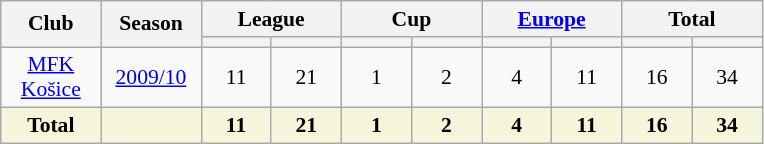<table class="wikitable" align=center style="font-size:90%; text-align: center;">
<tr>
<th width=60 rowspan="2">Club</th>
<th width=60 rowspan="2">Season</th>
<th width=80 colspan="2">League</th>
<th width=80 colspan="2">Cup</th>
<th width=80 colspan="2"><a href='#'>Europe</a></th>
<th width=80 colspan="2">Total</th>
</tr>
<tr align=center>
<th width=40 App></th>
<th width=40 abbr="Goals against"></th>
<th width=40 App></th>
<th width=40 abbr="Goals against"></th>
<th width=40 App></th>
<th width=40 abbr="Goals against"></th>
<th width=40 App></th>
<th width=40 abbr="Goals against"></th>
</tr>
<tr align=center>
<td rowspan="1" valign=center><a href='#'>MFK Košice</a></td>
<td><a href='#'>2009/10</a></td>
<td>11</td>
<td>21</td>
<td>1</td>
<td>2</td>
<td>4</td>
<td>11</td>
<td>16</td>
<td>34</td>
</tr>
<tr align=center>
<th align=left style="background:beige">Total</th>
<th align=left style="background:beige"></th>
<th align=left style="background:beige">11</th>
<th align=left style="background:beige">21</th>
<th align=left style="background:beige">1</th>
<th align=left style="background:beige">2</th>
<th align=left style="background:beige">4</th>
<th align=left style="background:beige">11</th>
<th align=left style="background:beige">16</th>
<th align=left style="background:beige">34</th>
</tr>
</table>
